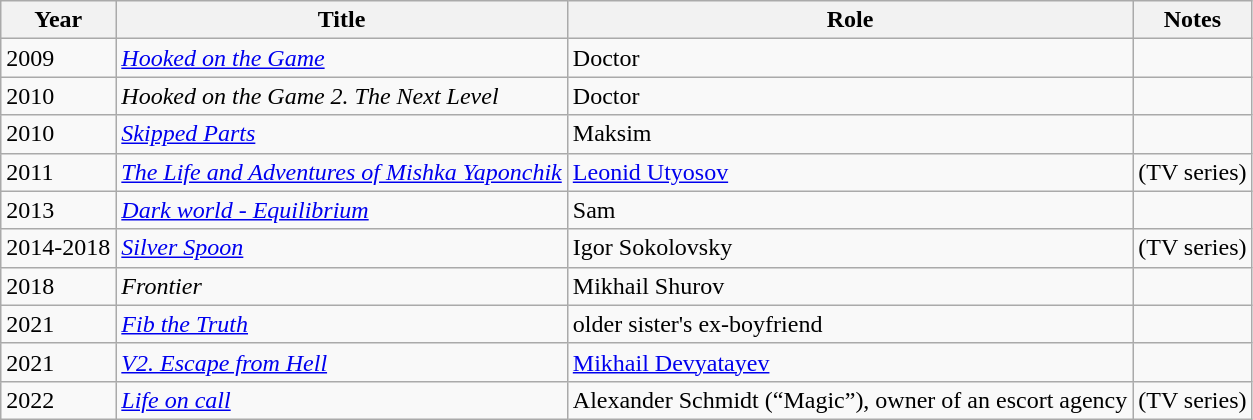<table class="wikitable sortable">
<tr>
<th>Year</th>
<th>Title</th>
<th>Role</th>
<th>Notes</th>
</tr>
<tr>
<td>2009</td>
<td><em><a href='#'>Hooked on the Game</a></em></td>
<td>Doctor</td>
<td></td>
</tr>
<tr>
<td>2010</td>
<td><em>Hooked on the Game 2. The Next Level</em></td>
<td>Doctor</td>
<td></td>
</tr>
<tr>
<td>2010</td>
<td><em><a href='#'>Skipped Parts</a></em></td>
<td>Maksim</td>
<td></td>
</tr>
<tr>
<td>2011</td>
<td><em><a href='#'>The Life and Adventures of Mishka Yaponchik</a></em></td>
<td><a href='#'>Leonid Utyosov</a></td>
<td>(TV series)</td>
</tr>
<tr>
<td>2013</td>
<td><em><a href='#'>Dark world - Equilibrium</a></em></td>
<td>Sam</td>
<td></td>
</tr>
<tr>
<td>2014-2018</td>
<td><em><a href='#'>Silver Spoon</a></em></td>
<td>Igor Sokolovsky</td>
<td>(TV series)</td>
</tr>
<tr>
<td>2018</td>
<td><em>Frontier</em></td>
<td>Mikhail Shurov</td>
<td></td>
</tr>
<tr>
<td>2021</td>
<td><em><a href='#'>Fib the Truth</a></em></td>
<td>older sister's ex-boyfriend</td>
<td></td>
</tr>
<tr>
<td>2021</td>
<td><em><a href='#'>V2. Escape from Hell</a></em></td>
<td><a href='#'>Mikhail Devyatayev</a></td>
<td></td>
</tr>
<tr>
<td>2022</td>
<td><em><a href='#'>Life on call</a></em></td>
<td>Alexander Schmidt (“Magic”), owner of an escort agency</td>
<td>(TV series)</td>
</tr>
</table>
